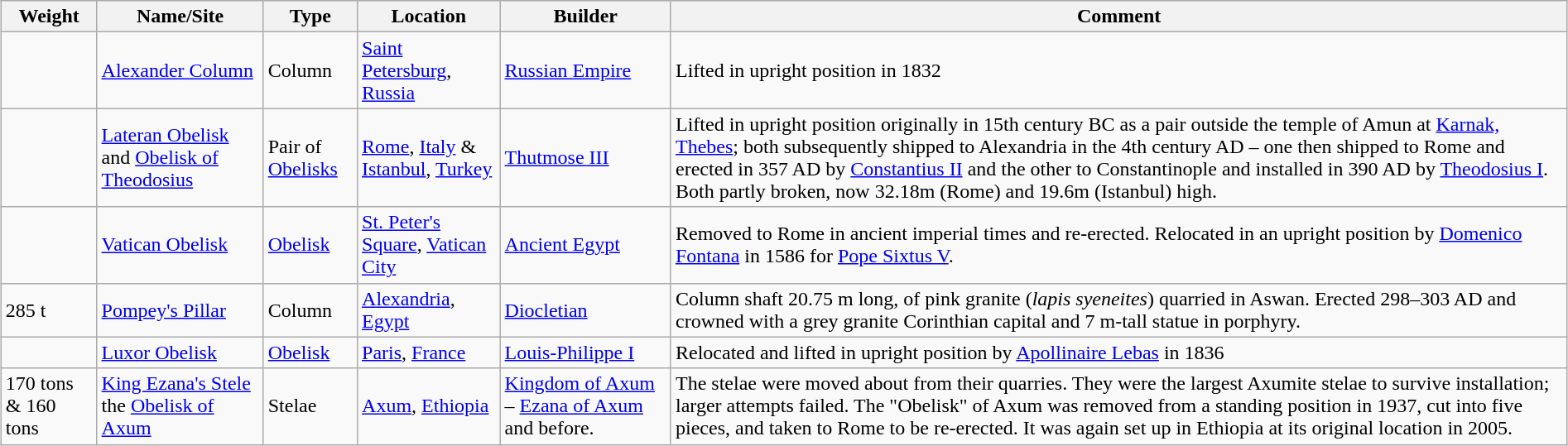<table class="wikitable sortable" style="margin:1px; border:1px solid #ccc;">
<tr style="text-align:left; vertical-align:top;" ">
<th>Weight</th>
<th>Name/Site</th>
<th>Type</th>
<th>Location</th>
<th>Builder</th>
<th>Comment</th>
</tr>
<tr>
<td></td>
<td><a href='#'>Alexander Column</a></td>
<td>Column</td>
<td><a href='#'>Saint Petersburg</a>, <a href='#'>Russia</a></td>
<td><a href='#'>Russian Empire</a></td>
<td>Lifted in upright position in 1832</td>
</tr>
<tr>
<td></td>
<td><a href='#'>Lateran Obelisk</a> and <a href='#'>Obelisk of Theodosius</a></td>
<td>Pair of <a href='#'>Obelisks</a></td>
<td><a href='#'>Rome</a>, <a href='#'>Italy</a> & <a href='#'>Istanbul</a>, <a href='#'>Turkey</a></td>
<td><a href='#'>Thutmose III</a></td>
<td>Lifted in upright position originally in 15th century BC as a pair outside the temple of Amun at <a href='#'>Karnak, Thebes</a>; both subsequently shipped to Alexandria in the 4th century AD – one then shipped to Rome and erected in 357 AD by <a href='#'>Constantius II</a> and the other to Constantinople and installed in 390 AD by <a href='#'>Theodosius I</a>. Both partly broken, now 32.18m (Rome) and 19.6m (Istanbul) high.</td>
</tr>
<tr>
<td></td>
<td><a href='#'>Vatican Obelisk</a></td>
<td><a href='#'>Obelisk</a></td>
<td><a href='#'>St. Peter's Square</a>, <a href='#'>Vatican City</a></td>
<td><a href='#'>Ancient Egypt</a></td>
<td>Removed to Rome in ancient imperial times and re-erected. Relocated in an upright position by <a href='#'>Domenico Fontana</a> in 1586 for <a href='#'>Pope Sixtus V</a>.</td>
</tr>
<tr>
<td>285 t</td>
<td><a href='#'>Pompey's Pillar</a></td>
<td>Column</td>
<td><a href='#'>Alexandria</a>, <a href='#'>Egypt</a></td>
<td><a href='#'>Diocletian</a></td>
<td>Column shaft 20.75 m long, of pink granite (<em>lapis syeneites</em>) quarried in Aswan. Erected 298–303 AD and crowned with a grey granite Corinthian capital and 7 m-tall statue in porphyry.</td>
</tr>
<tr>
<td></td>
<td><a href='#'>Luxor Obelisk</a></td>
<td><a href='#'>Obelisk</a></td>
<td><a href='#'>Paris</a>, <a href='#'>France</a></td>
<td><a href='#'>Louis-Philippe I</a></td>
<td>Relocated and lifted in upright position by <a href='#'>Apollinaire Lebas</a> in 1836</td>
</tr>
<tr>
<td>170 tons & 160 tons</td>
<td><a href='#'>King Ezana's Stele</a> the <a href='#'>Obelisk of Axum</a></td>
<td>Stelae</td>
<td><a href='#'>Axum</a>, <a href='#'>Ethiopia</a></td>
<td><a href='#'>Kingdom of Axum</a> – <a href='#'>Ezana of Axum</a> and before.</td>
<td>The stelae were moved about  from their quarries. They were the largest Axumite stelae to survive installation; larger attempts failed. The "Obelisk" of Axum was removed from a standing position in 1937, cut into five pieces, and taken to Rome to be re-erected. It was again set up in Ethiopia at its original location in 2005.</td>
</tr>
</table>
